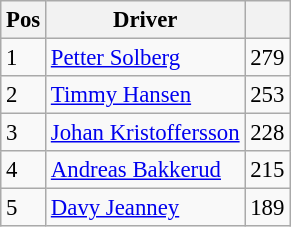<table class="wikitable" style="font-size: 95%;">
<tr>
<th>Pos</th>
<th>Driver</th>
<th></th>
</tr>
<tr>
<td>1</td>
<td> <a href='#'>Petter Solberg</a></td>
<td align="right">279</td>
</tr>
<tr>
<td>2</td>
<td> <a href='#'>Timmy Hansen</a></td>
<td align="right">253</td>
</tr>
<tr>
<td>3</td>
<td> <a href='#'>Johan Kristoffersson</a></td>
<td align="right">228</td>
</tr>
<tr>
<td>4</td>
<td> <a href='#'>Andreas Bakkerud</a></td>
<td align="right">215</td>
</tr>
<tr>
<td>5</td>
<td> <a href='#'>Davy Jeanney</a></td>
<td align="right">189</td>
</tr>
</table>
